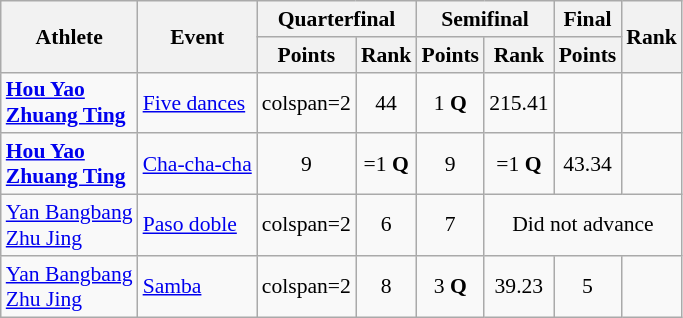<table class=wikitable style=font-size:90%;text-align:center>
<tr>
<th rowspan=2>Athlete</th>
<th rowspan=2>Event</th>
<th colspan=2>Quarterfinal</th>
<th colspan=2>Semifinal</th>
<th>Final</th>
<th rowspan=2>Rank</th>
</tr>
<tr>
<th>Points</th>
<th>Rank</th>
<th>Points</th>
<th>Rank</th>
<th>Points</th>
</tr>
<tr>
<td align=left><strong><a href='#'>Hou Yao</a><br><a href='#'>Zhuang Ting</a></strong></td>
<td align=left><a href='#'>Five dances</a></td>
<td>colspan=2 </td>
<td>44</td>
<td>1 <strong>Q</strong></td>
<td>215.41</td>
<td></td>
</tr>
<tr>
<td align=left><strong><a href='#'>Hou Yao</a><br><a href='#'>Zhuang Ting</a></strong></td>
<td align=left><a href='#'>Cha-cha-cha</a></td>
<td>9</td>
<td>=1 <strong>Q</strong></td>
<td>9</td>
<td>=1 <strong>Q</strong></td>
<td>43.34</td>
<td></td>
</tr>
<tr>
<td align=left><a href='#'>Yan Bangbang</a><br><a href='#'>Zhu Jing</a></td>
<td align=left><a href='#'>Paso doble</a></td>
<td>colspan=2 </td>
<td>6</td>
<td>7</td>
<td colspan=3>Did not advance</td>
</tr>
<tr>
<td align=left><a href='#'>Yan Bangbang</a><br><a href='#'>Zhu Jing</a></td>
<td align=left><a href='#'>Samba</a></td>
<td>colspan=2 </td>
<td>8</td>
<td>3 <strong>Q</strong></td>
<td>39.23</td>
<td>5</td>
</tr>
</table>
